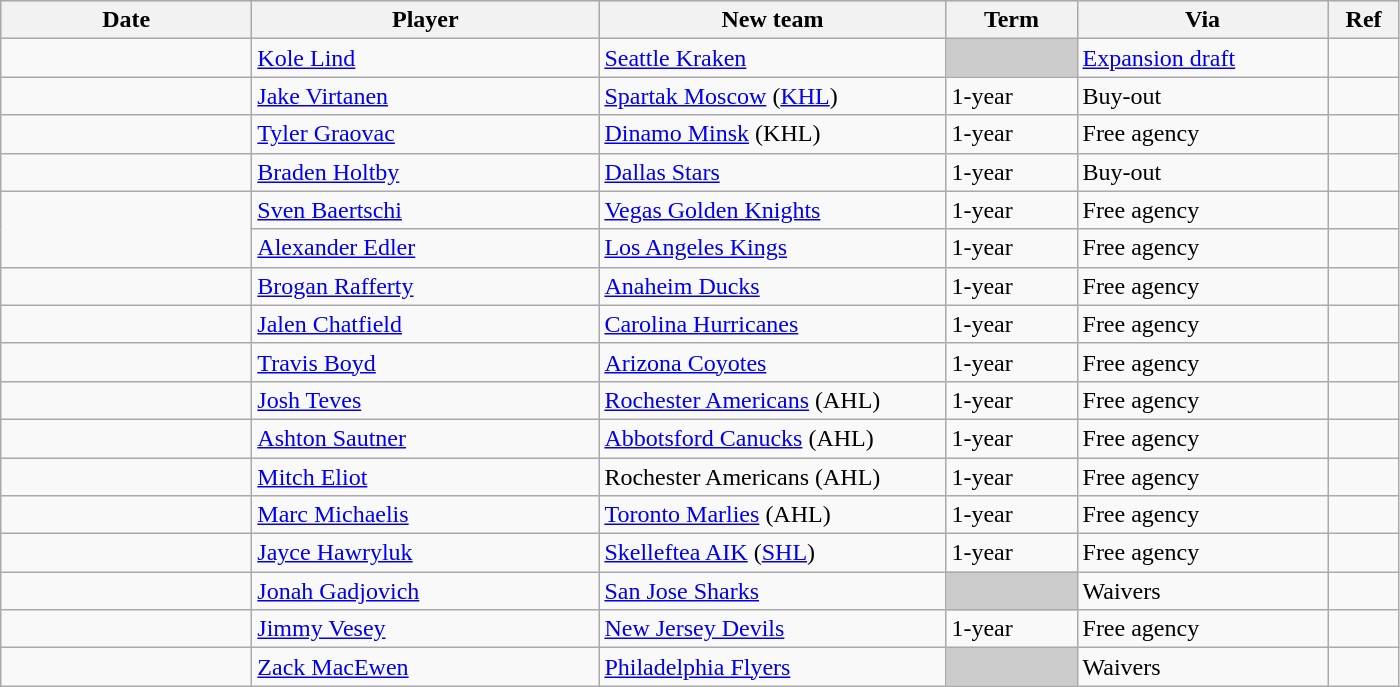<table class="wikitable">
<tr style="background:#ddd; text-align:center;">
<th style="width: 10em;">Date</th>
<th style="width: 14em;">Player</th>
<th style="width: 14em;">New team</th>
<th style="width: 5em;">Term</th>
<th style="width: 10em;">Via</th>
<th style="width: 2.5em;">Ref</th>
</tr>
<tr>
<td></td>
<td><a href='#'>Kole Lind</a></td>
<td><a href='#'>Seattle Kraken</a></td>
<td style="background:#ccc;"></td>
<td><a href='#'>Expansion draft</a></td>
<td></td>
</tr>
<tr>
<td></td>
<td><a href='#'>Jake Virtanen</a></td>
<td><a href='#'>Spartak Moscow</a> (<a href='#'>KHL</a>)</td>
<td>1-year</td>
<td>Buy-out</td>
<td></td>
</tr>
<tr>
<td></td>
<td><a href='#'>Tyler Graovac</a></td>
<td><a href='#'>Dinamo Minsk</a> (KHL)</td>
<td>1-year</td>
<td>Free agency</td>
<td></td>
</tr>
<tr>
<td></td>
<td><a href='#'>Braden Holtby</a></td>
<td><a href='#'>Dallas Stars</a></td>
<td>1-year</td>
<td>Buy-out</td>
<td></td>
</tr>
<tr>
<td rowspan=2></td>
<td><a href='#'>Sven Baertschi</a></td>
<td><a href='#'>Vegas Golden Knights</a></td>
<td>1-year</td>
<td>Free agency</td>
<td></td>
</tr>
<tr>
<td><a href='#'>Alexander Edler</a></td>
<td><a href='#'>Los Angeles Kings</a></td>
<td>1-year</td>
<td>Free agency</td>
<td></td>
</tr>
<tr>
<td></td>
<td><a href='#'>Brogan Rafferty</a></td>
<td><a href='#'>Anaheim Ducks</a></td>
<td>1-year</td>
<td>Free agency</td>
<td></td>
</tr>
<tr>
<td></td>
<td><a href='#'>Jalen Chatfield</a></td>
<td><a href='#'>Carolina Hurricanes</a></td>
<td>1-year</td>
<td>Free agency</td>
<td></td>
</tr>
<tr>
<td></td>
<td><a href='#'>Travis Boyd</a></td>
<td><a href='#'>Arizona Coyotes</a></td>
<td>1-year</td>
<td>Free agency</td>
<td></td>
</tr>
<tr>
<td></td>
<td><a href='#'>Josh Teves</a></td>
<td><a href='#'>Rochester Americans</a> (AHL)</td>
<td>1-year</td>
<td>Free agency</td>
<td></td>
</tr>
<tr>
<td></td>
<td><a href='#'>Ashton Sautner</a></td>
<td><a href='#'>Abbotsford Canucks</a> (AHL)</td>
<td>1-year</td>
<td>Free agency</td>
<td></td>
</tr>
<tr>
<td></td>
<td><a href='#'>Mitch Eliot</a></td>
<td>Rochester Americans (AHL)</td>
<td>1-year</td>
<td>Free agency</td>
<td></td>
</tr>
<tr>
<td></td>
<td><a href='#'>Marc Michaelis</a></td>
<td><a href='#'>Toronto Marlies</a> (AHL)</td>
<td>1-year</td>
<td>Free agency</td>
<td></td>
</tr>
<tr>
<td></td>
<td><a href='#'>Jayce Hawryluk</a></td>
<td><a href='#'>Skelleftea AIK</a> (<a href='#'>SHL</a>)</td>
<td>1-year</td>
<td>Free agency</td>
<td></td>
</tr>
<tr>
<td></td>
<td><a href='#'>Jonah Gadjovich</a></td>
<td><a href='#'>San Jose Sharks</a></td>
<td style="background:#ccc;"></td>
<td>Waivers</td>
<td></td>
</tr>
<tr>
<td></td>
<td><a href='#'>Jimmy Vesey</a></td>
<td><a href='#'>New Jersey Devils</a></td>
<td>1-year</td>
<td>Free agency</td>
<td></td>
</tr>
<tr>
<td></td>
<td><a href='#'>Zack MacEwen</a></td>
<td><a href='#'>Philadelphia Flyers</a></td>
<td style="background:#ccc;"></td>
<td>Waivers</td>
<td></td>
</tr>
</table>
